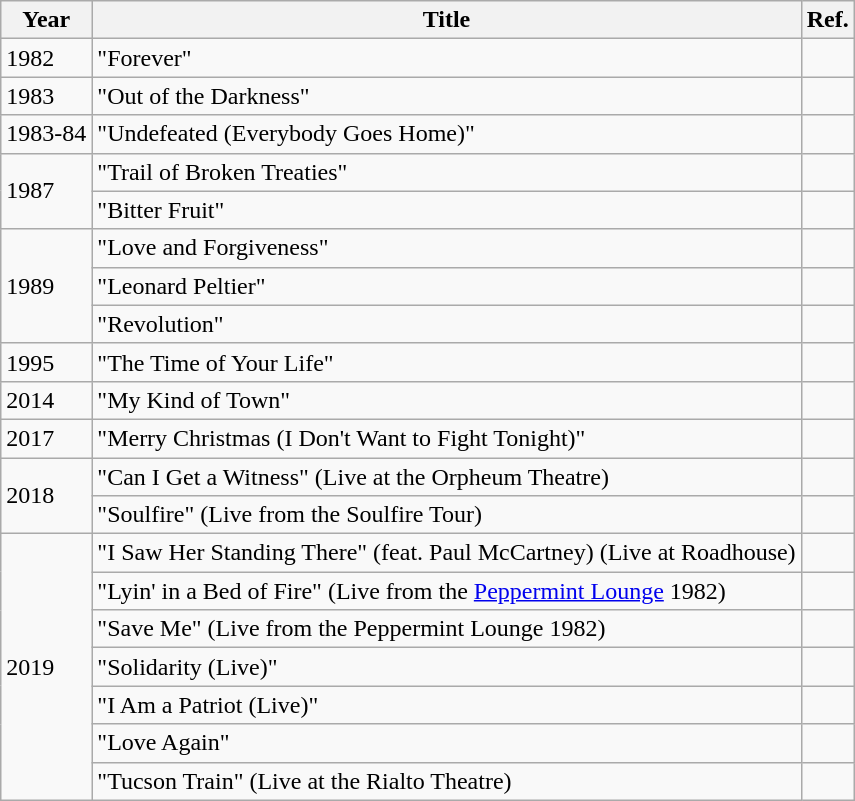<table class="wikitable">
<tr>
<th>Year</th>
<th>Title</th>
<th>Ref.</th>
</tr>
<tr>
<td>1982</td>
<td>"Forever"</td>
<td></td>
</tr>
<tr>
<td>1983</td>
<td>"Out of the Darkness"</td>
<td></td>
</tr>
<tr>
<td>1983-84</td>
<td>"Undefeated (Everybody Goes Home)"</td>
<td></td>
</tr>
<tr>
<td rowspan="2">1987</td>
<td>"Trail of Broken Treaties"</td>
<td></td>
</tr>
<tr>
<td>"Bitter Fruit"</td>
<td></td>
</tr>
<tr>
<td rowspan="3">1989</td>
<td>"Love and Forgiveness"</td>
<td></td>
</tr>
<tr>
<td>"Leonard Peltier"</td>
<td></td>
</tr>
<tr>
<td>"Revolution"</td>
<td></td>
</tr>
<tr>
<td>1995</td>
<td>"The Time of Your Life"</td>
<td></td>
</tr>
<tr>
<td>2014</td>
<td>"My Kind of Town"</td>
<td></td>
</tr>
<tr>
<td>2017</td>
<td>"Merry Christmas (I Don't Want to Fight Tonight)"</td>
<td></td>
</tr>
<tr>
<td rowspan="2">2018</td>
<td>"Can I Get a Witness" (Live at the Orpheum Theatre)</td>
<td></td>
</tr>
<tr>
<td>"Soulfire" (Live from the Soulfire Tour)</td>
<td></td>
</tr>
<tr>
<td rowspan="7">2019</td>
<td>"I Saw Her Standing There" (feat. Paul McCartney) (Live at Roadhouse)</td>
<td></td>
</tr>
<tr>
<td>"Lyin' in a Bed of Fire" (Live from the <a href='#'>Peppermint Lounge</a> 1982)</td>
<td></td>
</tr>
<tr>
<td>"Save Me" (Live from the Peppermint Lounge 1982)</td>
<td></td>
</tr>
<tr>
<td>"Solidarity (Live)"</td>
<td></td>
</tr>
<tr>
<td>"I Am a Patriot (Live)"</td>
<td></td>
</tr>
<tr>
<td>"Love Again"</td>
<td></td>
</tr>
<tr>
<td>"Tucson Train" (Live at the Rialto Theatre)</td>
<td></td>
</tr>
</table>
